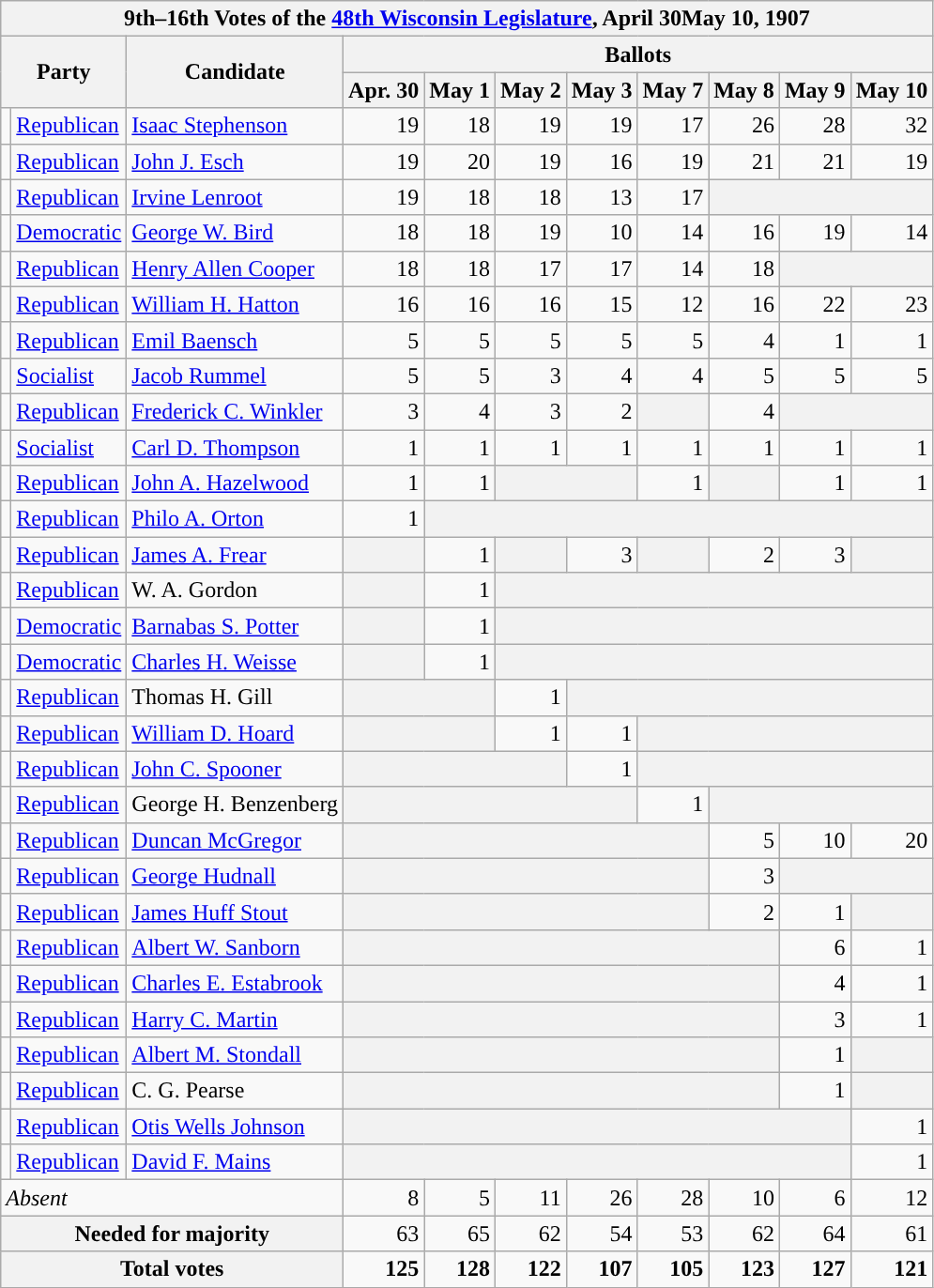<table class="wikitable sortable">
<tr>
<th colspan="11" align="center">9th–16th Votes of the <a href='#'>48th Wisconsin Legislature</a>, April 30May 10, 1907</th>
</tr>
<tr>
<th colspan="2" rowspan="2" class="unsortable">Party</th>
<th rowspan="2" class="unsortable">Candidate</th>
<th colspan="8">Ballots</th>
</tr>
<tr>
<th>Apr. 30</th>
<th>May 1</th>
<th>May 2</th>
<th>May 3</th>
<th>May 7</th>
<th>May 8</th>
<th>May 9</th>
<th>May 10</th>
</tr>
<tr>
<td style="background-color:"></td>
<td><a href='#'>Republican</a></td>
<td><a href='#'>Isaac Stephenson</a></td>
<td align="right">19</td>
<td align="right">18</td>
<td align="right">19</td>
<td align="right">19</td>
<td align="right">17</td>
<td align="right">26</td>
<td align="right">28</td>
<td align="right">32</td>
</tr>
<tr>
<td style="background-color:"></td>
<td><a href='#'>Republican</a></td>
<td><a href='#'>John J. Esch</a></td>
<td align="right">19</td>
<td align="right">20</td>
<td align="right">19</td>
<td align="right">16</td>
<td align="right">19</td>
<td align="right">21</td>
<td align="right">21</td>
<td align="right">19</td>
</tr>
<tr>
<td style="background-color:"></td>
<td><a href='#'>Republican</a></td>
<td><a href='#'>Irvine Lenroot</a></td>
<td align="right">19</td>
<td align="right">18</td>
<td align="right">18</td>
<td align="right">13</td>
<td align="right">17</td>
<th colspan="3"></th>
</tr>
<tr>
<td style="background-color:"></td>
<td><a href='#'>Democratic</a></td>
<td><a href='#'>George W. Bird</a></td>
<td align="right">18</td>
<td align="right">18</td>
<td align="right">19</td>
<td align="right">10</td>
<td align="right">14</td>
<td align="right">16</td>
<td align="right">19</td>
<td align="right">14</td>
</tr>
<tr>
<td style="background-color:"></td>
<td><a href='#'>Republican</a></td>
<td><a href='#'>Henry Allen Cooper</a></td>
<td align="right">18</td>
<td align="right">18</td>
<td align="right">17</td>
<td align="right">17</td>
<td align="right">14</td>
<td align="right">18</td>
<th colspan="2"></th>
</tr>
<tr>
<td style="background-color:"></td>
<td><a href='#'>Republican</a></td>
<td><a href='#'>William H. Hatton</a></td>
<td align="right">16</td>
<td align="right">16</td>
<td align="right">16</td>
<td align="right">15</td>
<td align="right">12</td>
<td align="right">16</td>
<td align="right">22</td>
<td align="right">23</td>
</tr>
<tr>
<td style="background-color:"></td>
<td><a href='#'>Republican</a></td>
<td><a href='#'>Emil Baensch</a></td>
<td align="right">5</td>
<td align="right">5</td>
<td align="right">5</td>
<td align="right">5</td>
<td align="right">5</td>
<td align="right">4</td>
<td align="right">1</td>
<td align="right">1</td>
</tr>
<tr>
<td style="background-color:"></td>
<td><a href='#'>Socialist</a></td>
<td><a href='#'>Jacob Rummel</a></td>
<td align="right">5</td>
<td align="right">5</td>
<td align="right">3</td>
<td align="right">4</td>
<td align="right">4</td>
<td align="right">5</td>
<td align="right">5</td>
<td align="right">5</td>
</tr>
<tr>
<td style="background-color:"></td>
<td><a href='#'>Republican</a></td>
<td><a href='#'>Frederick C. Winkler</a></td>
<td align="right">3</td>
<td align="right">4</td>
<td align="right">3</td>
<td align="right">2</td>
<th></th>
<td align="right">4</td>
<th colspan="2"></th>
</tr>
<tr>
<td style="background-color:"></td>
<td><a href='#'>Socialist</a></td>
<td><a href='#'>Carl D. Thompson</a></td>
<td align="right">1</td>
<td align="right">1</td>
<td align="right">1</td>
<td align="right">1</td>
<td align="right">1</td>
<td align="right">1</td>
<td align="right">1</td>
<td align="right">1</td>
</tr>
<tr>
<td style="background-color:"></td>
<td><a href='#'>Republican</a></td>
<td><a href='#'>John A. Hazelwood</a></td>
<td align="right">1</td>
<td align="right">1</td>
<th colspan="2"></th>
<td align="right">1</td>
<th></th>
<td align="right">1</td>
<td align="right">1</td>
</tr>
<tr>
<td style="background-color:"></td>
<td><a href='#'>Republican</a></td>
<td><a href='#'>Philo A. Orton</a></td>
<td align="right">1</td>
<th colspan="7"></th>
</tr>
<tr>
<td style="background-color:"></td>
<td><a href='#'>Republican</a></td>
<td><a href='#'>James A. Frear</a></td>
<th></th>
<td align="right">1</td>
<th></th>
<td align="right">3</td>
<th></th>
<td align="right">2</td>
<td align="right">3</td>
<th></th>
</tr>
<tr>
<td style="background-color:"></td>
<td><a href='#'>Republican</a></td>
<td>W. A. Gordon</td>
<th></th>
<td align="right">1</td>
<th colspan="6"></th>
</tr>
<tr>
<td style="background-color:"></td>
<td><a href='#'>Democratic</a></td>
<td><a href='#'>Barnabas S. Potter</a></td>
<th></th>
<td align="right">1</td>
<th colspan="6"></th>
</tr>
<tr>
<td style="background-color:"></td>
<td><a href='#'>Democratic</a></td>
<td><a href='#'>Charles H. Weisse</a></td>
<th></th>
<td align="right">1</td>
<th colspan="6"></th>
</tr>
<tr>
<td style="background-color:"></td>
<td><a href='#'>Republican</a></td>
<td>Thomas H. Gill</td>
<th colspan="2"></th>
<td align="right">1</td>
<th colspan="5"></th>
</tr>
<tr>
<td style="background-color:"></td>
<td><a href='#'>Republican</a></td>
<td><a href='#'>William D. Hoard</a></td>
<th colspan="2"></th>
<td align="right">1</td>
<td align="right">1</td>
<th colspan="4"></th>
</tr>
<tr>
<td style="background-color:"></td>
<td><a href='#'>Republican</a></td>
<td><a href='#'>John C. Spooner</a></td>
<th colspan="3"></th>
<td align="right">1</td>
<th colspan="4"></th>
</tr>
<tr>
<td style="background-color:"></td>
<td><a href='#'>Republican</a></td>
<td>George H. Benzenberg</td>
<th colspan="4"></th>
<td align="right">1</td>
<th colspan="3"></th>
</tr>
<tr>
<td style="background-color:"></td>
<td><a href='#'>Republican</a></td>
<td><a href='#'>Duncan McGregor</a></td>
<th colspan="5"></th>
<td align="right">5</td>
<td align="right">10</td>
<td align="right">20</td>
</tr>
<tr>
<td style="background-color:"></td>
<td><a href='#'>Republican</a></td>
<td><a href='#'>George Hudnall</a></td>
<th colspan="5"></th>
<td align="right">3</td>
<th colspan="2"></th>
</tr>
<tr>
<td style="background-color:"></td>
<td><a href='#'>Republican</a></td>
<td><a href='#'>James Huff Stout</a></td>
<th colspan="5"></th>
<td align="right">2</td>
<td align="right">1</td>
<th></th>
</tr>
<tr>
<td style="background-color:"></td>
<td><a href='#'>Republican</a></td>
<td><a href='#'>Albert W. Sanborn</a></td>
<th colspan="6"></th>
<td align="right">6</td>
<td align="right">1</td>
</tr>
<tr>
<td style="background-color:"></td>
<td><a href='#'>Republican</a></td>
<td><a href='#'>Charles E. Estabrook</a></td>
<th colspan="6"></th>
<td align="right">4</td>
<td align="right">1</td>
</tr>
<tr>
<td style="background-color:"></td>
<td><a href='#'>Republican</a></td>
<td><a href='#'>Harry C. Martin</a></td>
<th colspan="6"></th>
<td align="right">3</td>
<td align="right">1</td>
</tr>
<tr>
<td style="background-color:"></td>
<td><a href='#'>Republican</a></td>
<td><a href='#'>Albert M. Stondall</a></td>
<th colspan="6"></th>
<td align="right">1</td>
<th></th>
</tr>
<tr>
<td style="background-color:"></td>
<td><a href='#'>Republican</a></td>
<td>C. G. Pearse</td>
<th colspan="6"></th>
<td align="right">1</td>
<th></th>
</tr>
<tr>
<td style="background-color:"></td>
<td><a href='#'>Republican</a></td>
<td><a href='#'>Otis Wells Johnson</a></td>
<th colspan="7"></th>
<td align="right">1</td>
</tr>
<tr>
<td style="background-color:"></td>
<td><a href='#'>Republican</a></td>
<td><a href='#'>David F. Mains</a></td>
<th colspan="7"></th>
<td align="right">1</td>
</tr>
<tr>
<td colspan="3"><em>Absent</em></td>
<td align="right">8</td>
<td align="right">5</td>
<td align="right">11</td>
<td align="right">26</td>
<td align="right">28</td>
<td align="right">10</td>
<td align="right">6</td>
<td align="right">12</td>
</tr>
<tr>
<th colspan="3">Needed for majority</th>
<td align="right">63</td>
<td align="right">65</td>
<td align="right">62</td>
<td align="right">54</td>
<td align="right">53</td>
<td align="right">62</td>
<td align="right">64</td>
<td align="right">61</td>
</tr>
<tr>
<th colspan="3">Total votes</th>
<td align="right"><strong>125</strong></td>
<td align="right"><strong>128</strong></td>
<td align="right"><strong>122</strong></td>
<td align="right"><strong>107</strong></td>
<td align="right"><strong>105</strong></td>
<td align="right"><strong>123</strong></td>
<td align="right"><strong>127</strong></td>
<td align="right"><strong>121</strong></td>
</tr>
</table>
